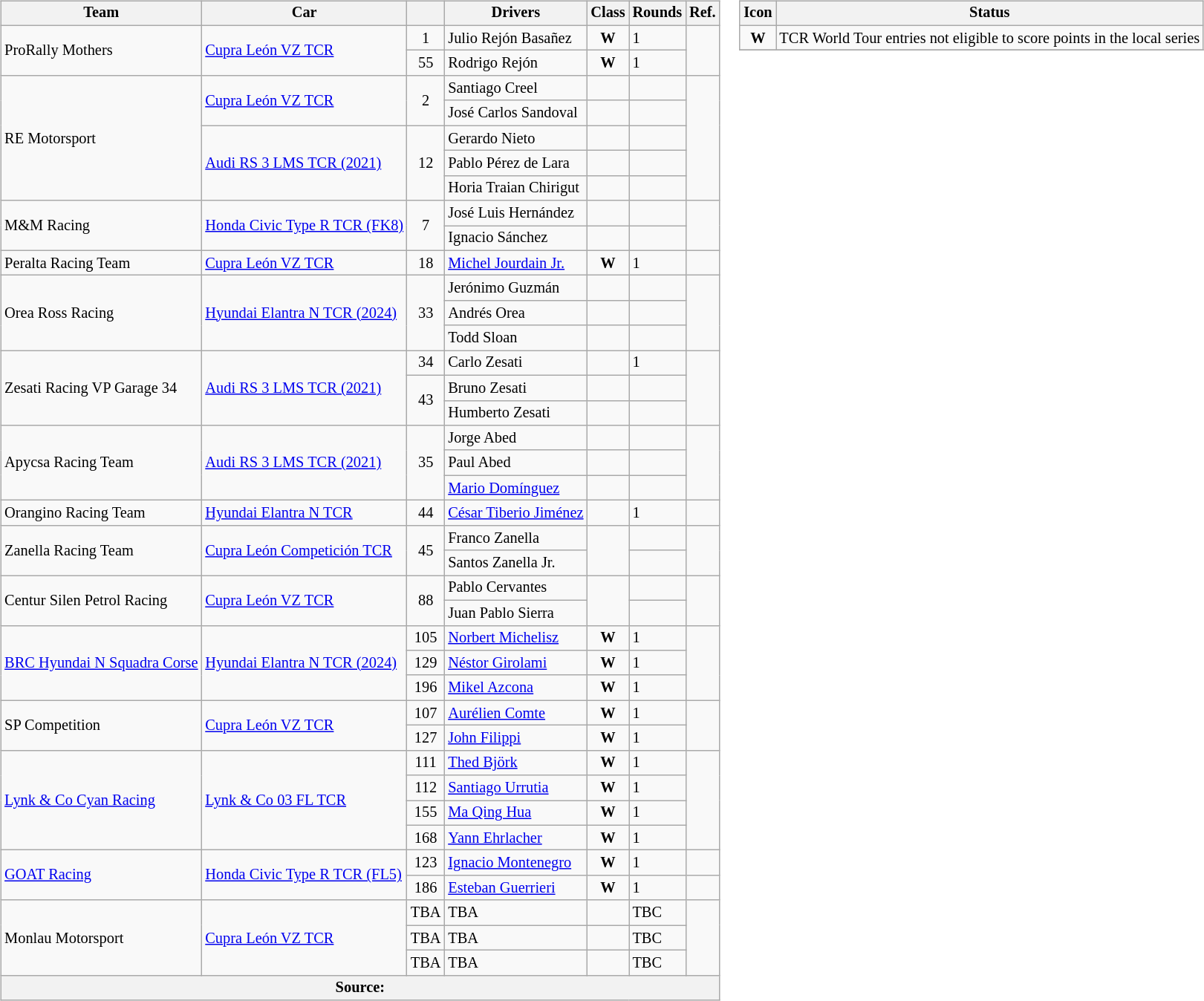<table>
<tr>
<td><br><table class="wikitable" style="font-size: 85%">
<tr>
<th>Team</th>
<th>Car</th>
<th></th>
<th>Drivers</th>
<th>Class</th>
<th>Rounds</th>
<th>Ref.</th>
</tr>
<tr>
<td rowspan="2"> ProRally Mothers</td>
<td rowspan="2"><a href='#'>Cupra León VZ TCR</a></td>
<td align="center">1</td>
<td> Julio Rejón Basañez</td>
<td align="center"><strong><span>W</span></strong></td>
<td>1</td>
<td rowspan="2"></td>
</tr>
<tr>
<td align="center">55</td>
<td> Rodrigo Rejón</td>
<td align="center"><strong><span>W</span></strong></td>
<td>1</td>
</tr>
<tr>
<td rowspan="5"> RE Motorsport</td>
<td rowspan="2"><a href='#'>Cupra León VZ TCR</a></td>
<td rowspan="2" align="center">2</td>
<td> Santiago Creel</td>
<td align="center"></td>
<td></td>
<td rowspan="5"></td>
</tr>
<tr>
<td> José Carlos Sandoval</td>
<td align="center"></td>
<td></td>
</tr>
<tr>
<td rowspan="3"><a href='#'>Audi RS 3 LMS TCR (2021)</a></td>
<td rowspan="3" align="center">12</td>
<td> Gerardo Nieto</td>
<td align="center"></td>
<td></td>
</tr>
<tr>
<td> Pablo Pérez de Lara</td>
<td align="center"></td>
<td></td>
</tr>
<tr>
<td> Horia Traian Chirigut</td>
<td align="center"></td>
<td></td>
</tr>
<tr>
<td rowspan="2"> M&M Racing</td>
<td rowspan="2"><a href='#'>Honda Civic Type R TCR (FK8)</a></td>
<td rowspan="2" align="center">7</td>
<td> José Luis Hernández</td>
<td align="center"></td>
<td></td>
<td rowspan="2"></td>
</tr>
<tr>
<td> Ignacio Sánchez</td>
<td align="center"></td>
<td></td>
</tr>
<tr>
<td rowspan="1"> Peralta Racing Team</td>
<td rowspan="1"><a href='#'>Cupra León VZ TCR</a></td>
<td rowspan="1" align="center">18</td>
<td> <a href='#'>Michel Jourdain Jr.</a></td>
<td align="center"><strong><span>W</span></strong></td>
<td>1</td>
<td rowspan="1"></td>
</tr>
<tr>
<td rowspan="3"> Orea Ross Racing</td>
<td rowspan="3"><a href='#'>Hyundai Elantra N TCR (2024)</a></td>
<td rowspan="3" align="center">33</td>
<td> Jerónimo Guzmán</td>
<td align="center"></td>
<td></td>
<td rowspan="3"></td>
</tr>
<tr>
<td> Andrés Orea</td>
<td align="center"></td>
<td></td>
</tr>
<tr>
<td> Todd Sloan</td>
<td align="center"></td>
<td></td>
</tr>
<tr>
<td rowspan="3"> Zesati Racing VP Garage 34</td>
<td rowspan="3"><a href='#'>Audi RS 3 LMS TCR (2021)</a></td>
<td align="center">34</td>
<td> Carlo Zesati</td>
<td align="center"></td>
<td>1</td>
<td rowspan="3"></td>
</tr>
<tr>
<td rowspan="2" align="center">43</td>
<td> Bruno Zesati</td>
<td align="center"></td>
<td></td>
</tr>
<tr>
<td> Humberto Zesati</td>
<td align="center"></td>
<td></td>
</tr>
<tr>
<td rowspan="3"> Apycsa Racing Team</td>
<td rowspan="3"><a href='#'>Audi RS 3 LMS TCR (2021)</a></td>
<td rowspan="3" align="center">35</td>
<td> Jorge Abed</td>
<td align="center"></td>
<td></td>
<td rowspan="3"></td>
</tr>
<tr>
<td> Paul Abed</td>
<td align="center"></td>
<td></td>
</tr>
<tr>
<td> <a href='#'>Mario Domínguez</a></td>
<td align="center"></td>
<td></td>
</tr>
<tr>
<td> Orangino Racing Team</td>
<td><a href='#'>Hyundai Elantra N TCR</a></td>
<td align="center">44</td>
<td> <a href='#'>César Tiberio Jiménez</a></td>
<td align="center"></td>
<td>1</td>
<td></td>
</tr>
<tr>
<td rowspan="2"> Zanella Racing Team</td>
<td rowspan="2"><a href='#'>Cupra León Competición TCR</a></td>
<td rowspan="2" align="center">45</td>
<td> Franco Zanella</td>
<td rowspan="2" align="center"></td>
<td></td>
<td rowspan="2"></td>
</tr>
<tr>
<td> Santos Zanella Jr.</td>
<td></td>
</tr>
<tr>
<td rowspan="2"> Centur Silen Petrol Racing</td>
<td rowspan="2"><a href='#'>Cupra León VZ TCR</a></td>
<td rowspan="2" align="center">88</td>
<td> Pablo Cervantes</td>
<td rowspan="2" align="center"></td>
<td></td>
<td rowspan="2"></td>
</tr>
<tr>
<td> Juan Pablo Sierra</td>
<td></td>
</tr>
<tr>
<td rowspan="3" nowrap> <a href='#'>BRC Hyundai N Squadra Corse</a></td>
<td rowspan="3"><a href='#'>Hyundai Elantra N TCR (2024)</a></td>
<td align="center">105</td>
<td> <a href='#'>Norbert Michelisz</a></td>
<td align="center"><strong><span>W</span></strong></td>
<td>1</td>
<td rowspan="3"></td>
</tr>
<tr>
<td align="center">129</td>
<td> <a href='#'>Néstor Girolami</a></td>
<td align="center"><strong><span>W</span></strong></td>
<td>1</td>
</tr>
<tr>
<td align="center">196</td>
<td> <a href='#'>Mikel Azcona</a></td>
<td align="center"><strong><span>W</span></strong></td>
<td>1</td>
</tr>
<tr>
<td rowspan="2"> SP Competition</td>
<td rowspan="2"><a href='#'>Cupra León VZ TCR</a></td>
<td align="center">107</td>
<td> <a href='#'>Aurélien Comte</a></td>
<td align="center"><strong><span>W</span></strong></td>
<td>1</td>
<td rowspan="2"></td>
</tr>
<tr>
<td align="center">127</td>
<td> <a href='#'>John Filippi</a></td>
<td align="center"><strong><span>W</span></strong></td>
<td>1</td>
</tr>
<tr>
<td rowspan="4"> <a href='#'>Lynk & Co Cyan Racing</a></td>
<td rowspan="4"><a href='#'>Lynk & Co 03 FL TCR</a></td>
<td align="center">111</td>
<td> <a href='#'>Thed Björk</a></td>
<td align="center"><strong><span>W</span></strong></td>
<td>1</td>
<td rowspan="4"></td>
</tr>
<tr>
<td align="center">112</td>
<td> <a href='#'>Santiago Urrutia</a></td>
<td align="center"><strong><span>W</span></strong></td>
<td>1</td>
</tr>
<tr>
<td align="center">155</td>
<td> <a href='#'>Ma Qing Hua</a></td>
<td align="center"><strong><span>W</span></strong></td>
<td>1</td>
</tr>
<tr>
<td align="center">168</td>
<td> <a href='#'>Yann Ehrlacher</a></td>
<td align="center"><strong><span>W</span></strong></td>
<td>1</td>
</tr>
<tr>
<td rowspan="2" nowrap> <a href='#'>GOAT Racing</a></td>
<td rowspan="2" nowrap><a href='#'>Honda Civic Type R TCR (FL5)</a></td>
<td align="center" nowrap>123</td>
<td nowrap> <a href='#'>Ignacio Montenegro</a></td>
<td align="center"><strong><span>W</span></strong></td>
<td>1</td>
<td></td>
</tr>
<tr>
<td align=center>186</td>
<td> <a href='#'>Esteban Guerrieri</a></td>
<td align="center"><strong><span>W</span></strong></td>
<td>1</td>
<td></td>
</tr>
<tr>
<td rowspan="3" nowrap> Monlau Motorsport</td>
<td rowspan="3"><a href='#'>Cupra León VZ TCR</a></td>
<td align="center">TBA</td>
<td> TBA</td>
<td align="center"></td>
<td>TBC</td>
<td rowspan="3"></td>
</tr>
<tr>
<td align="center">TBA</td>
<td> TBA</td>
<td align="center"></td>
<td>TBC</td>
</tr>
<tr>
<td align="center">TBA</td>
<td> TBA</td>
<td align="center"></td>
<td>TBC</td>
</tr>
<tr>
<th colspan=10>Source: </th>
</tr>
</table>
</td>
<td valign=top><br><table class="wikitable" style="font-size: 85%;">
<tr>
<th>Icon</th>
<th>Status</th>
</tr>
<tr>
<td align="center"><strong><span>W</span></strong></td>
<td>TCR World Tour entries not eligible to score points in the local series</td>
</tr>
<tr>
</tr>
</table>
</td>
</tr>
</table>
